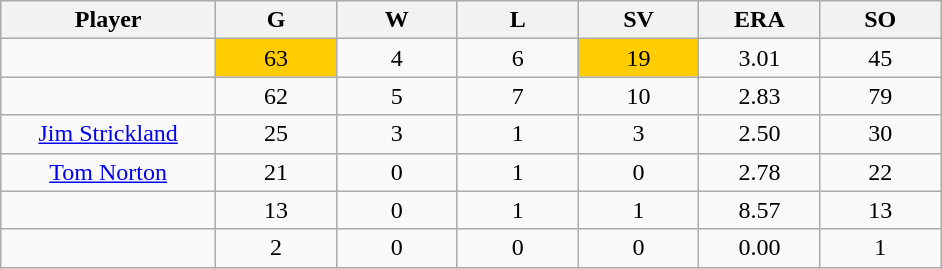<table class="wikitable sortable">
<tr>
<th bgcolor="#DDDDFF" width="16%">Player</th>
<th bgcolor="#DDDDFF" width="9%">G</th>
<th bgcolor="#DDDDFF" width="9%">W</th>
<th bgcolor="#DDDDFF" width="9%">L</th>
<th bgcolor="#DDDDFF" width="9%">SV</th>
<th bgcolor="#DDDDFF" width="9%">ERA</th>
<th bgcolor="#DDDDFF" width="9%">SO</th>
</tr>
<tr align="center">
<td></td>
<td bgcolor="#FFCC00">63</td>
<td>4</td>
<td>6</td>
<td bgcolor="#FFCC00">19</td>
<td>3.01</td>
<td>45</td>
</tr>
<tr align="center">
<td></td>
<td>62</td>
<td>5</td>
<td>7</td>
<td>10</td>
<td>2.83</td>
<td>79</td>
</tr>
<tr align="center">
<td><a href='#'>Jim Strickland</a></td>
<td>25</td>
<td>3</td>
<td>1</td>
<td>3</td>
<td>2.50</td>
<td>30</td>
</tr>
<tr align=center>
<td><a href='#'>Tom Norton</a></td>
<td>21</td>
<td>0</td>
<td>1</td>
<td>0</td>
<td>2.78</td>
<td>22</td>
</tr>
<tr align=center>
<td></td>
<td>13</td>
<td>0</td>
<td>1</td>
<td>1</td>
<td>8.57</td>
<td>13</td>
</tr>
<tr align="center">
<td></td>
<td>2</td>
<td>0</td>
<td>0</td>
<td>0</td>
<td>0.00</td>
<td>1</td>
</tr>
</table>
